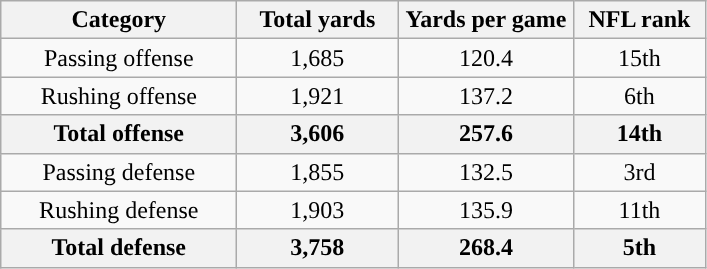<table class="wikitable" style="text-align:center">
<tr>
<th width=150px>Category</th>
<th width=100px>Total yards</th>
<th width=110px>Yards per game</th>
<th width=80px>NFL rank<br></th>
</tr>
<tr>
<td>Passing offense</td>
<td>1,685</td>
<td>120.4</td>
<td>15th</td>
</tr>
<tr>
<td>Rushing offense</td>
<td>1,921</td>
<td>137.2</td>
<td>6th</td>
</tr>
<tr>
<th>Total offense</th>
<th>3,606</th>
<th>257.6</th>
<th>14th</th>
</tr>
<tr>
<td>Passing defense</td>
<td>1,855</td>
<td>132.5</td>
<td>3rd</td>
</tr>
<tr>
<td>Rushing defense</td>
<td>1,903</td>
<td>135.9</td>
<td>11th</td>
</tr>
<tr>
<th>Total defense</th>
<th>3,758</th>
<th>268.4</th>
<th>5th</th>
</tr>
</table>
